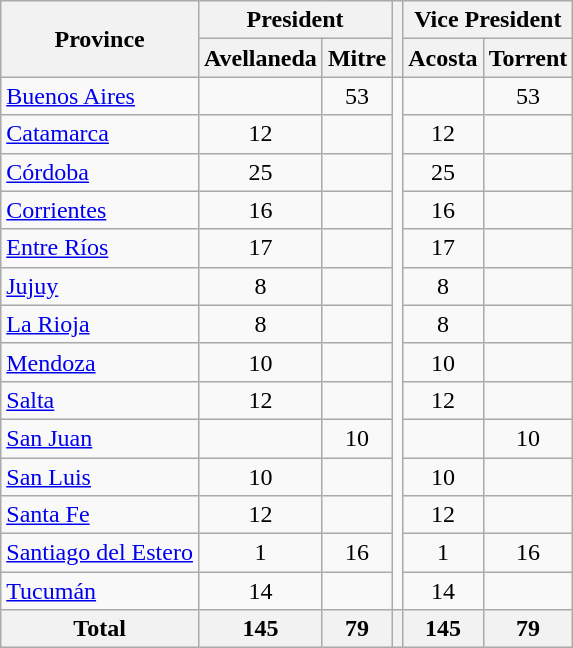<table class="wikitable" style="text-align:center;">
<tr>
<th rowspan=2>Province</th>
<th colspan=2>President</th>
<th rowspan=2></th>
<th colspan=2>Vice President</th>
</tr>
<tr>
<th>Avellaneda</th>
<th>Mitre</th>
<th>Acosta</th>
<th>Torrent</th>
</tr>
<tr>
<td align="left"><a href='#'>Buenos Aires</a></td>
<td></td>
<td>53</td>
<td rowspan=14></td>
<td></td>
<td>53</td>
</tr>
<tr>
<td align="left"><a href='#'>Catamarca</a></td>
<td>12</td>
<td></td>
<td>12</td>
<td></td>
</tr>
<tr>
<td align="left"><a href='#'>Córdoba</a></td>
<td>25</td>
<td></td>
<td>25</td>
<td></td>
</tr>
<tr>
<td align="left"><a href='#'>Corrientes</a></td>
<td>16</td>
<td></td>
<td>16</td>
<td></td>
</tr>
<tr>
<td align="left"><a href='#'>Entre Ríos</a></td>
<td>17</td>
<td></td>
<td>17</td>
<td></td>
</tr>
<tr>
<td align="left"><a href='#'>Jujuy</a></td>
<td>8</td>
<td></td>
<td>8</td>
<td></td>
</tr>
<tr>
<td align="left"><a href='#'>La Rioja</a></td>
<td>8</td>
<td></td>
<td>8</td>
<td></td>
</tr>
<tr>
<td align="left"><a href='#'>Mendoza</a></td>
<td>10</td>
<td></td>
<td>10</td>
<td></td>
</tr>
<tr>
<td align="left"><a href='#'>Salta</a></td>
<td>12</td>
<td></td>
<td>12</td>
<td></td>
</tr>
<tr>
<td align="left"><a href='#'>San Juan</a></td>
<td></td>
<td>10</td>
<td></td>
<td>10</td>
</tr>
<tr>
<td align="left"><a href='#'>San Luis</a></td>
<td>10</td>
<td></td>
<td>10</td>
<td></td>
</tr>
<tr>
<td align="left"><a href='#'>Santa Fe</a></td>
<td>12</td>
<td></td>
<td>12</td>
<td></td>
</tr>
<tr>
<td align="left"><a href='#'>Santiago del Estero</a></td>
<td>1</td>
<td>16</td>
<td>1</td>
<td>16</td>
</tr>
<tr>
<td align="left"><a href='#'>Tucumán</a></td>
<td>14</td>
<td></td>
<td>14</td>
<td></td>
</tr>
<tr>
<th>Total</th>
<th>145</th>
<th>79</th>
<th></th>
<th>145</th>
<th>79</th>
</tr>
</table>
